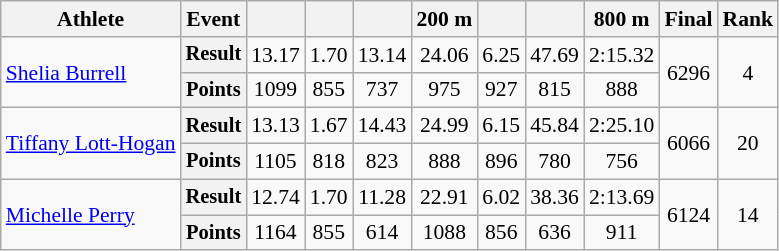<table class=wikitable style=font-size:90%;text-align:center>
<tr>
<th>Athlete</th>
<th>Event</th>
<th></th>
<th></th>
<th></th>
<th>200 m</th>
<th></th>
<th></th>
<th>800 m</th>
<th>Final</th>
<th>Rank</th>
</tr>
<tr>
<td align=left rowspan=2><a href='#'>Shelia Burrell</a></td>
<th style=font-size:95%>Result</th>
<td>13.17</td>
<td>1.70</td>
<td>13.14</td>
<td>24.06</td>
<td>6.25</td>
<td>47.69</td>
<td>2:15.32</td>
<td rowspan=2>6296</td>
<td rowspan=2>4</td>
</tr>
<tr>
<th style=font-size:95%>Points</th>
<td>1099</td>
<td>855</td>
<td>737</td>
<td>975</td>
<td>927</td>
<td>815</td>
<td>888</td>
</tr>
<tr>
<td align=left rowspan=2><a href='#'>Tiffany Lott-Hogan</a></td>
<th style=font-size:95%>Result</th>
<td>13.13</td>
<td>1.67</td>
<td>14.43</td>
<td>24.99</td>
<td>6.15</td>
<td>45.84</td>
<td>2:25.10</td>
<td rowspan=2>6066</td>
<td rowspan=2>20</td>
</tr>
<tr>
<th style=font-size:95%>Points</th>
<td>1105</td>
<td>818</td>
<td>823</td>
<td>888</td>
<td>896</td>
<td>780</td>
<td>756</td>
</tr>
<tr>
<td align=left rowspan=2><a href='#'>Michelle Perry</a></td>
<th style=font-size:95%>Result</th>
<td>12.74</td>
<td>1.70</td>
<td>11.28</td>
<td>22.91</td>
<td>6.02</td>
<td>38.36</td>
<td>2:13.69</td>
<td rowspan=2>6124</td>
<td rowspan=2>14</td>
</tr>
<tr>
<th style=font-size:95%>Points</th>
<td>1164</td>
<td>855</td>
<td>614</td>
<td>1088</td>
<td>856</td>
<td>636</td>
<td>911</td>
</tr>
</table>
